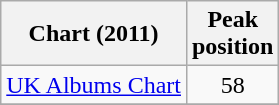<table class="wikitable">
<tr>
<th>Chart (2011)</th>
<th>Peak<br>position</th>
</tr>
<tr>
<td><a href='#'>UK Albums Chart</a></td>
<td align="center">58</td>
</tr>
<tr>
</tr>
</table>
